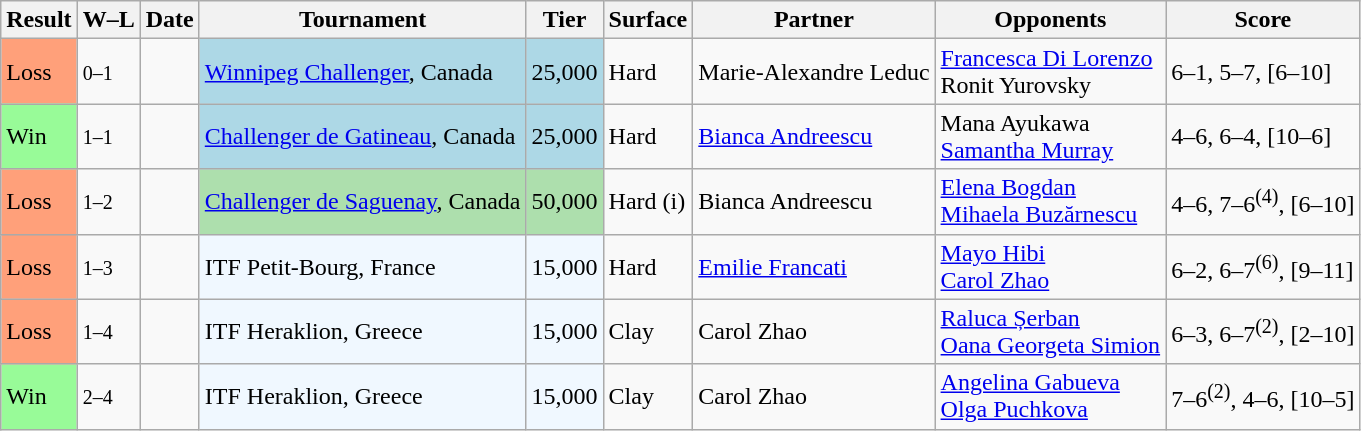<table class="sortable wikitable">
<tr>
<th>Result</th>
<th class="unsortable">W–L</th>
<th>Date</th>
<th>Tournament</th>
<th>Tier</th>
<th>Surface</th>
<th>Partner</th>
<th>Opponents</th>
<th class="unsortable">Score</th>
</tr>
<tr>
<td style="background:#ffa07a;">Loss</td>
<td><small>0–1</small></td>
<td><a href='#'></a></td>
<td style="background:lightblue;"><a href='#'>Winnipeg Challenger</a>, Canada</td>
<td style="background:lightblue;">25,000</td>
<td>Hard</td>
<td> Marie-Alexandre Leduc</td>
<td> <a href='#'>Francesca Di Lorenzo</a> <br>  Ronit Yurovsky</td>
<td>6–1, 5–7, [6–10]</td>
</tr>
<tr>
<td style="background:#98fb98;">Win</td>
<td><small>1–1</small></td>
<td><a href='#'></a></td>
<td style="background:lightblue;"><a href='#'>Challenger de Gatineau</a>, Canada</td>
<td style="background:lightblue;">25,000</td>
<td>Hard</td>
<td> <a href='#'>Bianca Andreescu</a></td>
<td> Mana Ayukawa <br>  <a href='#'>Samantha Murray</a></td>
<td>4–6, 6–4, [10–6]</td>
</tr>
<tr>
<td style="background:#ffa07a;">Loss</td>
<td><small>1–2</small></td>
<td><a href='#'></a></td>
<td style="background:#addfad;"><a href='#'>Challenger de Saguenay</a>, Canada</td>
<td style="background:#addfad;">50,000</td>
<td>Hard (i)</td>
<td> Bianca Andreescu</td>
<td> <a href='#'>Elena Bogdan</a> <br>  <a href='#'>Mihaela Buzărnescu</a></td>
<td>4–6, 7–6<sup>(4)</sup>, [6–10]</td>
</tr>
<tr>
<td style="background:#ffa07a;">Loss</td>
<td><small>1–3</small></td>
<td></td>
<td style="background:#f0f8ff;">ITF Petit-Bourg, France</td>
<td style="background:#f0f8ff;">15,000</td>
<td>Hard</td>
<td> <a href='#'>Emilie Francati</a></td>
<td> <a href='#'>Mayo Hibi</a> <br>  <a href='#'>Carol Zhao</a></td>
<td>6–2, 6–7<sup>(6)</sup>, [9–11]</td>
</tr>
<tr>
<td style="background:#ffa07a;">Loss</td>
<td><small>1–4</small></td>
<td></td>
<td style="background:#f0f8ff;">ITF Heraklion, Greece</td>
<td style="background:#f0f8ff;">15,000</td>
<td>Clay</td>
<td> Carol Zhao</td>
<td> <a href='#'>Raluca Șerban</a> <br>  <a href='#'>Oana Georgeta Simion</a></td>
<td>6–3, 6–7<sup>(2)</sup>, [2–10]</td>
</tr>
<tr>
<td style="background:#98fb98;">Win</td>
<td><small>2–4</small></td>
<td></td>
<td style="background:#f0f8ff;">ITF Heraklion, Greece</td>
<td style="background:#f0f8ff;">15,000</td>
<td>Clay</td>
<td> Carol Zhao</td>
<td> <a href='#'>Angelina Gabueva</a> <br>  <a href='#'>Olga Puchkova</a></td>
<td>7–6<sup>(2)</sup>, 4–6, [10–5]</td>
</tr>
</table>
